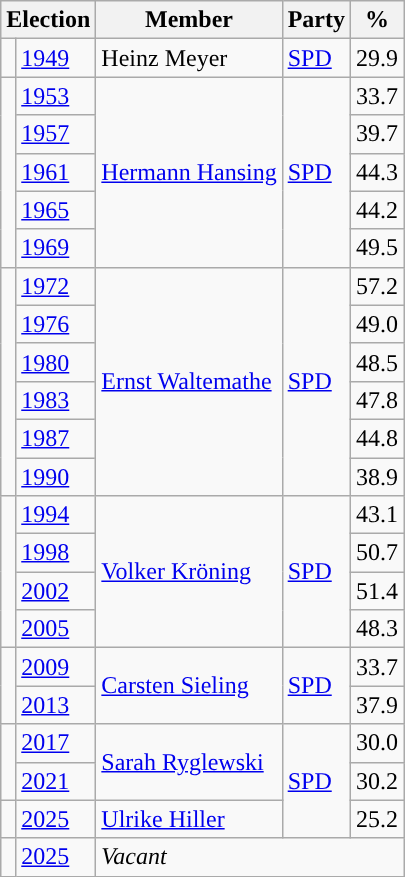<table class=wikitable>
<tr>
<th colspan=2>Election</th>
<th>Member</th>
<th>Party</th>
<th>%</th>
</tr>
<tr>
<td bgcolor=></td>
<td><a href='#'>1949</a></td>
<td>Heinz Meyer</td>
<td><a href='#'>SPD</a></td>
<td align=right>29.9</td>
</tr>
<tr>
<td rowspan=5 bgcolor=></td>
<td><a href='#'>1953</a></td>
<td rowspan=5><a href='#'>Hermann Hansing</a></td>
<td rowspan=5><a href='#'>SPD</a></td>
<td align=right>33.7</td>
</tr>
<tr>
<td><a href='#'>1957</a></td>
<td align=right>39.7</td>
</tr>
<tr>
<td><a href='#'>1961</a></td>
<td align=right>44.3</td>
</tr>
<tr>
<td><a href='#'>1965</a></td>
<td align=right>44.2</td>
</tr>
<tr>
<td><a href='#'>1969</a></td>
<td align=right>49.5</td>
</tr>
<tr>
<td rowspan=6 bgcolor=></td>
<td><a href='#'>1972</a></td>
<td rowspan=6><a href='#'>Ernst Waltemathe</a></td>
<td rowspan=6><a href='#'>SPD</a></td>
<td align=right>57.2</td>
</tr>
<tr>
<td><a href='#'>1976</a></td>
<td align=right>49.0</td>
</tr>
<tr>
<td><a href='#'>1980</a></td>
<td align=right>48.5</td>
</tr>
<tr>
<td><a href='#'>1983</a></td>
<td align=right>47.8</td>
</tr>
<tr>
<td><a href='#'>1987</a></td>
<td align=right>44.8</td>
</tr>
<tr>
<td><a href='#'>1990</a></td>
<td align=right>38.9</td>
</tr>
<tr>
<td rowspan=4 bgcolor=></td>
<td><a href='#'>1994</a></td>
<td rowspan=4><a href='#'>Volker Kröning</a></td>
<td rowspan=4><a href='#'>SPD</a></td>
<td align=right>43.1</td>
</tr>
<tr>
<td><a href='#'>1998</a></td>
<td align=right>50.7</td>
</tr>
<tr>
<td><a href='#'>2002</a></td>
<td align=right>51.4</td>
</tr>
<tr>
<td><a href='#'>2005</a></td>
<td align=right>48.3</td>
</tr>
<tr>
<td rowspan=2 bgcolor=></td>
<td><a href='#'>2009</a></td>
<td rowspan=2><a href='#'>Carsten Sieling</a></td>
<td rowspan=2><a href='#'>SPD</a></td>
<td align=right>33.7</td>
</tr>
<tr>
<td><a href='#'>2013</a></td>
<td align=right>37.9</td>
</tr>
<tr>
<td rowspan=2 bgcolor=></td>
<td><a href='#'>2017</a></td>
<td rowspan=2><a href='#'>Sarah Ryglewski</a></td>
<td rowspan="3"><a href='#'>SPD</a></td>
<td align=right>30.0</td>
</tr>
<tr>
<td><a href='#'>2021</a></td>
<td align=right>30.2</td>
</tr>
<tr>
<td></td>
<td><a href='#'>2025</a></td>
<td><a href='#'>Ulrike Hiller</a></td>
<td>25.2</td>
</tr>
<tr>
<td></td>
<td><a href='#'>2025</a></td>
<td colspan=3><em>Vacant</em></td>
</tr>
</table>
